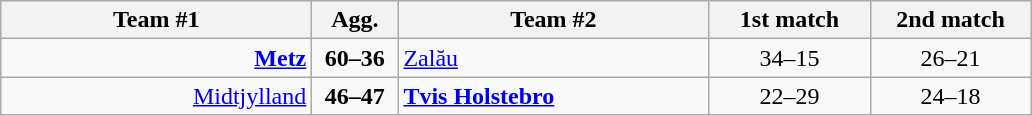<table class=wikitable style="text-align:center">
<tr>
<th width=200>Team #1</th>
<th width=50>Agg.</th>
<th width=200>Team #2</th>
<th width=100>1st match</th>
<th width=100>2nd match</th>
</tr>
<tr>
<td align=right><strong><a href='#'>Metz</a></strong> </td>
<td><strong>60–36</strong></td>
<td align=left> <a href='#'>Zalău</a></td>
<td align=center>34–15</td>
<td align=center>26–21</td>
</tr>
<tr>
<td align=right><a href='#'>Midtjylland</a> </td>
<td><strong>46–47</strong></td>
<td align=left> <strong><a href='#'>Tvis Holstebro</a></strong></td>
<td align=center>22–29</td>
<td align=center>24–18</td>
</tr>
</table>
